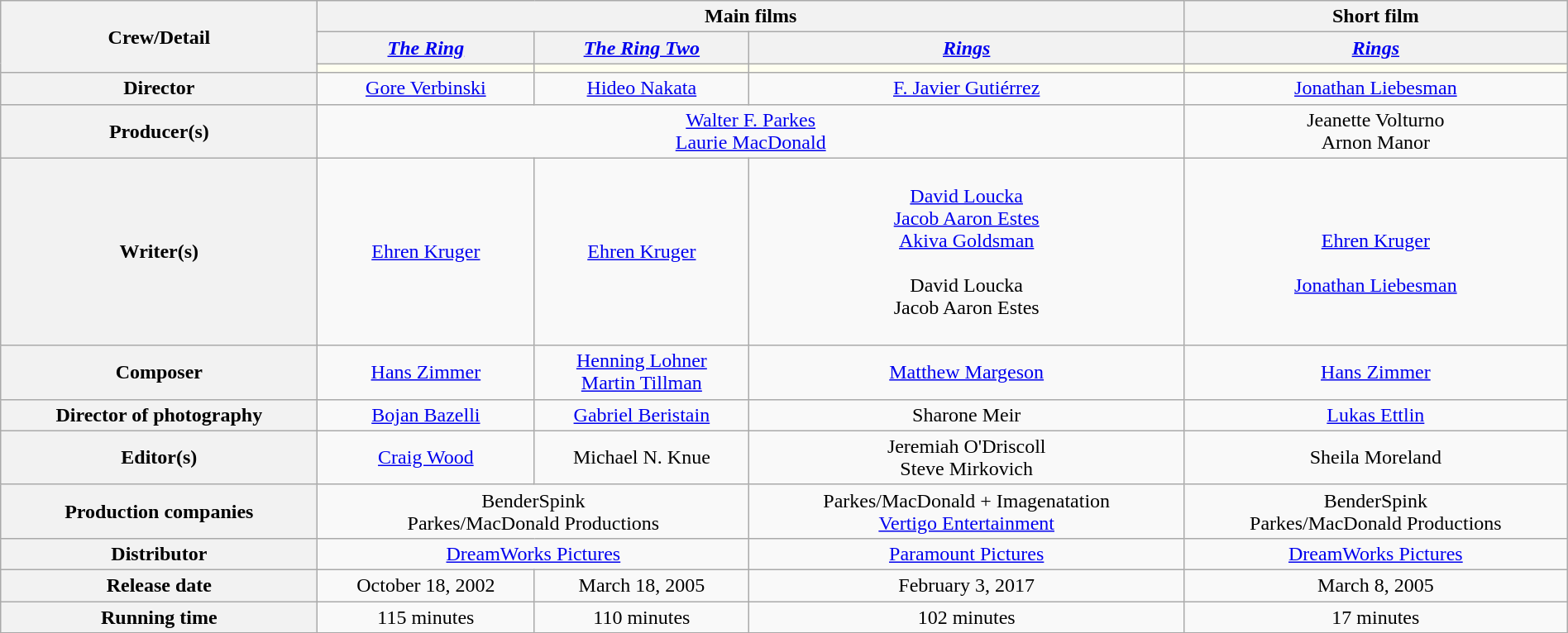<table class="wikitable" style="text-align:center; width:100%">
<tr>
<th rowspan="3">Crew/Detail</th>
<th colspan="3">Main films</th>
<th>Short film</th>
</tr>
<tr>
<th><a href='#'><em>The Ring</em></a></th>
<th><em><a href='#'>The Ring Two</a></em></th>
<th><a href='#'><em>Rings</em></a></th>
<th><a href='#'><em>Rings</em></a></th>
</tr>
<tr>
<th style="background-color:ivory;"><span></span></th>
<th style="background-color:ivory;"><span></span></th>
<th style="background-color:ivory;"><span></span></th>
<th style="background-color:ivory;"><span></span></th>
</tr>
<tr>
<th>Director</th>
<td align="center"><a href='#'>Gore Verbinski</a></td>
<td align="center"><a href='#'>Hideo Nakata</a></td>
<td align="center"><a href='#'>F. Javier Gutiérrez</a></td>
<td align="center"><a href='#'>Jonathan Liebesman</a></td>
</tr>
<tr>
<th>Producer(s)</th>
<td align="center" colspan="3"><a href='#'>Walter F. Parkes</a><br><a href='#'>Laurie MacDonald</a></td>
<td align="center">Jeanette Volturno<br>Arnon Manor</td>
</tr>
<tr>
<th>Writer(s)</th>
<td align="center"><br><a href='#'>Ehren Kruger</a><br><br></td>
<td align="center"><a href='#'>Ehren Kruger</a></td>
<td align="center"><br><a href='#'>David Loucka</a><br><a href='#'>Jacob Aaron Estes</a><br><a href='#'>Akiva Goldsman</a><br><br>David Loucka<br>Jacob Aaron Estes<br><br></td>
<td align="center"><br><a href='#'>Ehren Kruger</a><br><br><a href='#'>Jonathan Liebesman</a></td>
</tr>
<tr>
<th>Composer</th>
<td align="center"><a href='#'>Hans Zimmer</a></td>
<td align="center"><a href='#'>Henning Lohner</a><br><a href='#'>Martin Tillman</a></td>
<td align="center"><a href='#'>Matthew Margeson</a></td>
<td align="center"><a href='#'>Hans Zimmer</a></td>
</tr>
<tr>
<th>Director of photography</th>
<td align="center"><a href='#'>Bojan Bazelli</a></td>
<td align="center"><a href='#'>Gabriel Beristain</a></td>
<td align="center">Sharone Meir</td>
<td align="center"><a href='#'>Lukas Ettlin</a></td>
</tr>
<tr>
<th>Editor(s)</th>
<td align="center"><a href='#'>Craig Wood</a></td>
<td align="center">Michael N. Knue</td>
<td align="center">Jeremiah O'Driscoll<br>Steve Mirkovich</td>
<td align="center">Sheila Moreland</td>
</tr>
<tr>
<th>Production companies</th>
<td align="center" colspan="2">BenderSpink<br>Parkes/MacDonald Productions</td>
<td align="center">Parkes/MacDonald + Imagenatation<br><a href='#'>Vertigo Entertainment</a></td>
<td align="center">BenderSpink<br>Parkes/MacDonald Productions</td>
</tr>
<tr>
<th>Distributor</th>
<td align="center" colspan="2"><a href='#'>DreamWorks Pictures</a></td>
<td align="center"><a href='#'>Paramount Pictures</a></td>
<td align="center"><a href='#'>DreamWorks Pictures</a></td>
</tr>
<tr>
<th>Release date</th>
<td align="center">October 18, 2002</td>
<td align="center">March 18, 2005</td>
<td align="center">February 3, 2017</td>
<td align="center">March 8, 2005</td>
</tr>
<tr>
<th>Running time</th>
<td align="center">115 minutes</td>
<td align="center">110 minutes</td>
<td align="center">102 minutes</td>
<td align="center">17 minutes</td>
</tr>
<tr>
</tr>
</table>
